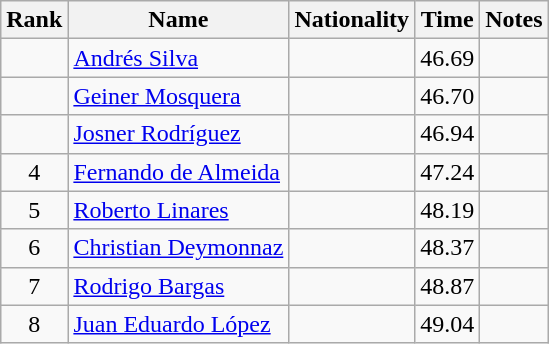<table class="wikitable sortable" style="text-align:center">
<tr>
<th>Rank</th>
<th>Name</th>
<th>Nationality</th>
<th>Time</th>
<th>Notes</th>
</tr>
<tr>
<td align=center></td>
<td align=left><a href='#'>Andrés Silva</a></td>
<td align=left></td>
<td>46.69</td>
<td></td>
</tr>
<tr>
<td align=center></td>
<td align=left><a href='#'>Geiner Mosquera</a></td>
<td align=left></td>
<td>46.70</td>
<td></td>
</tr>
<tr>
<td align=center></td>
<td align=left><a href='#'>Josner Rodríguez</a></td>
<td align=left></td>
<td>46.94</td>
<td></td>
</tr>
<tr>
<td align=center>4</td>
<td align=left><a href='#'>Fernando de Almeida</a></td>
<td align=left></td>
<td>47.24</td>
<td></td>
</tr>
<tr>
<td align=center>5</td>
<td align=left><a href='#'>Roberto Linares</a></td>
<td align=left></td>
<td>48.19</td>
<td></td>
</tr>
<tr>
<td align=center>6</td>
<td align=left><a href='#'>Christian Deymonnaz</a></td>
<td align=left></td>
<td>48.37</td>
<td></td>
</tr>
<tr>
<td align=center>7</td>
<td align=left><a href='#'>Rodrigo Bargas</a></td>
<td align=left></td>
<td>48.87</td>
<td></td>
</tr>
<tr>
<td align=center>8</td>
<td align=left><a href='#'>Juan Eduardo López</a></td>
<td align=left></td>
<td>49.04</td>
<td></td>
</tr>
</table>
